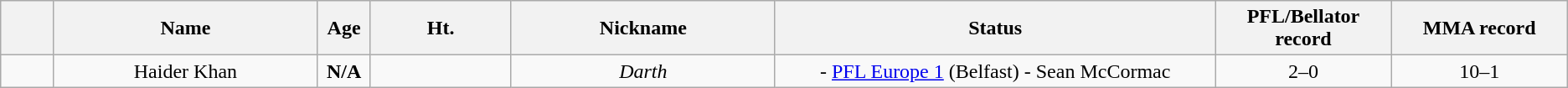<table class="wikitable sortable" style="text-align:center;">
<tr>
<th width=3%></th>
<th width=15%>Name</th>
<th width=3%>Age</th>
<th width=8%>Ht.</th>
<th width="15%">Nickname</th>
<th width=25%>Status</th>
<th width="10%">PFL/Bellator record</th>
<th width=10%>MMA record</th>
</tr>
<tr>
<td></td>
<td>Haider Khan</td>
<td><strong>N/A</strong></td>
<td></td>
<td><em>Darth</em></td>
<td> - <a href='#'>PFL Europe 1</a> (Belfast) - Sean McCormac</td>
<td>2–0</td>
<td>10–1</td>
</tr>
</table>
